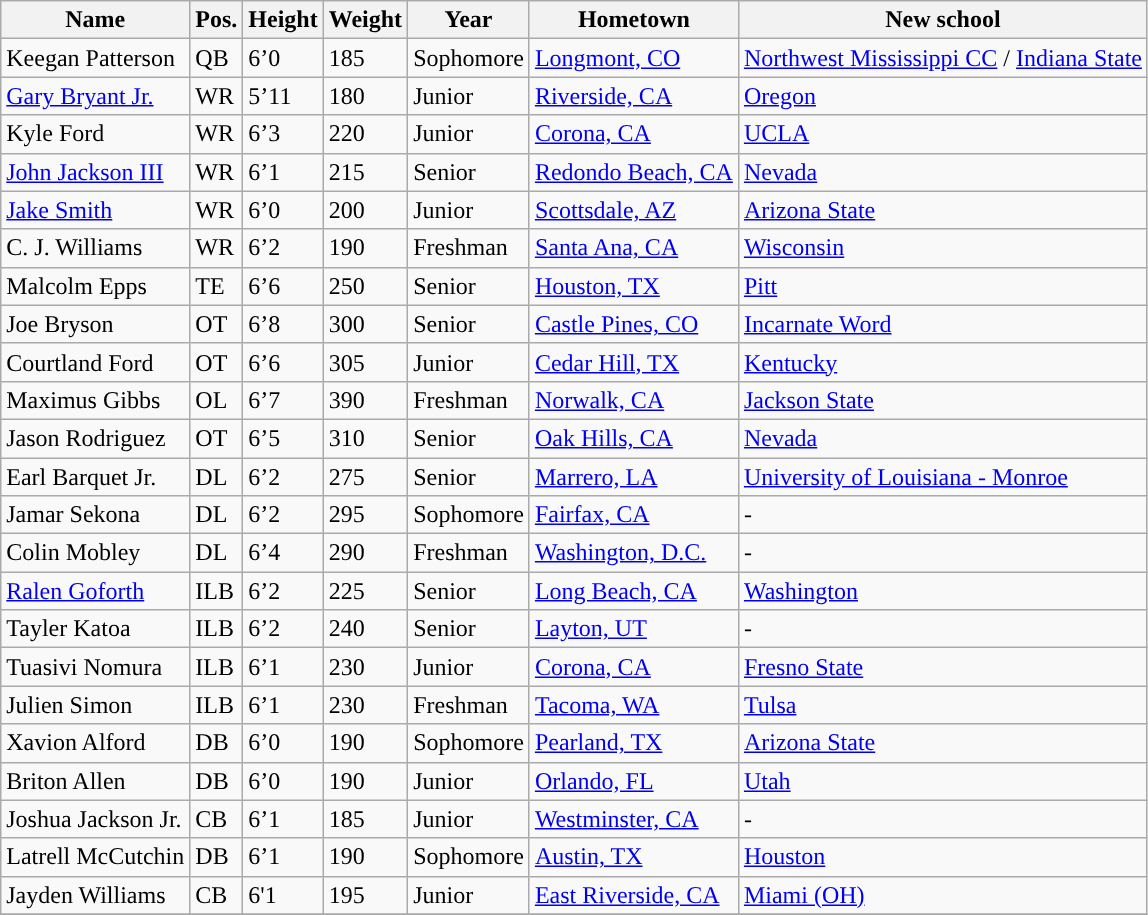<table class="wikitable sortable">
<tr>
<th style="text-align:center; ">Name</th>
<th style="text-align:center; ">Pos.</th>
<th style="text-align:center; ">Height</th>
<th style="text-align:center; ">Weight</th>
<th style="text-align:center; ">Year</th>
<th style="text-align:center; ">Hometown</th>
<th style="text-align:center; ">New school</th>
</tr>
<tr>
<td>Keegan Patterson</td>
<td>QB</td>
<td>6’0</td>
<td>185</td>
<td>Sophomore</td>
<td><a href='#'>Longmont, CO</a></td>
<td><a href='#'>Northwest Mississippi CC</a> / <a href='#'>Indiana State</a></td>
</tr>
<tr>
<td><a href='#'>Gary Bryant Jr.</a></td>
<td>WR</td>
<td>5’11</td>
<td>180</td>
<td>Junior</td>
<td><a href='#'>Riverside, CA</a></td>
<td><a href='#'>Oregon</a></td>
</tr>
<tr>
<td>Kyle Ford</td>
<td>WR</td>
<td>6’3</td>
<td>220</td>
<td> Junior</td>
<td><a href='#'>Corona, CA</a></td>
<td><a href='#'>UCLA</a></td>
</tr>
<tr>
<td><a href='#'>John Jackson III</a></td>
<td>WR</td>
<td>6’1</td>
<td>215</td>
<td>Senior</td>
<td><a href='#'>Redondo Beach, CA</a></td>
<td><a href='#'>Nevada</a></td>
</tr>
<tr>
<td><a href='#'>Jake Smith</a></td>
<td>WR</td>
<td>6’0</td>
<td>200</td>
<td>Junior</td>
<td><a href='#'>Scottsdale, AZ</a></td>
<td><a href='#'>Arizona State</a></td>
</tr>
<tr>
<td>C. J. Williams</td>
<td>WR</td>
<td>6’2</td>
<td>190</td>
<td>Freshman</td>
<td><a href='#'>Santa Ana, CA</a></td>
<td><a href='#'>Wisconsin</a></td>
</tr>
<tr>
<td>Malcolm Epps</td>
<td>TE</td>
<td>6’6</td>
<td>250</td>
<td> Senior</td>
<td><a href='#'>Houston, TX</a></td>
<td><a href='#'>Pitt</a></td>
</tr>
<tr>
<td>Joe Bryson</td>
<td>OT</td>
<td>6’8</td>
<td>300</td>
<td> Senior</td>
<td><a href='#'>Castle Pines, CO</a></td>
<td><a href='#'>Incarnate Word</a></td>
</tr>
<tr>
<td>Courtland Ford</td>
<td>OT</td>
<td>6’6</td>
<td>305</td>
<td> Junior</td>
<td><a href='#'>Cedar Hill, TX</a></td>
<td><a href='#'>Kentucky</a></td>
</tr>
<tr>
<td>Maximus Gibbs</td>
<td>OL</td>
<td>6’7</td>
<td>390</td>
<td>Freshman</td>
<td><a href='#'>Norwalk, CA</a></td>
<td><a href='#'>Jackson State</a></td>
</tr>
<tr>
<td>Jason Rodriguez</td>
<td>OT</td>
<td>6’5</td>
<td>310</td>
<td> Senior</td>
<td><a href='#'>Oak Hills, CA</a></td>
<td><a href='#'>Nevada</a></td>
</tr>
<tr>
<td>Earl Barquet Jr.</td>
<td>DL</td>
<td>6’2</td>
<td>275</td>
<td> Senior</td>
<td><a href='#'>Marrero, LA</a></td>
<td><a href='#'>University of Louisiana - Monroe</a></td>
</tr>
<tr>
<td>Jamar Sekona</td>
<td>DL</td>
<td>6’2</td>
<td>295</td>
<td> Sophomore</td>
<td><a href='#'>Fairfax, CA</a></td>
<td>-</td>
</tr>
<tr>
<td>Colin Mobley</td>
<td>DL</td>
<td>6’4</td>
<td>290</td>
<td> Freshman</td>
<td><a href='#'>Washington, D.C.</a></td>
<td>-</td>
</tr>
<tr>
<td><a href='#'>Ralen Goforth</a></td>
<td>ILB</td>
<td>6’2</td>
<td>225</td>
<td>Senior</td>
<td><a href='#'>Long Beach, CA</a></td>
<td><a href='#'>Washington</a></td>
</tr>
<tr>
<td>Tayler Katoa</td>
<td>ILB</td>
<td>6’2</td>
<td>240</td>
<td> Senior</td>
<td><a href='#'>Layton, UT</a></td>
<td>-</td>
</tr>
<tr>
<td>Tuasivi Nomura</td>
<td>ILB</td>
<td>6’1</td>
<td>230</td>
<td> Junior</td>
<td><a href='#'>Corona, CA</a></td>
<td><a href='#'>Fresno State</a></td>
</tr>
<tr>
<td>Julien Simon</td>
<td>ILB</td>
<td>6’1</td>
<td>230</td>
<td> Freshman</td>
<td><a href='#'>Tacoma, WA</a></td>
<td><a href='#'>Tulsa</a></td>
</tr>
<tr>
<td>Xavion Alford</td>
<td>DB</td>
<td>6’0</td>
<td>190</td>
<td> Sophomore</td>
<td><a href='#'>Pearland, TX</a></td>
<td><a href='#'>Arizona State</a></td>
</tr>
<tr>
<td>Briton Allen</td>
<td>DB</td>
<td>6’0</td>
<td>190</td>
<td> Junior</td>
<td><a href='#'>Orlando, FL</a></td>
<td><a href='#'>Utah</a></td>
</tr>
<tr>
<td>Joshua Jackson Jr.</td>
<td>CB</td>
<td>6’1</td>
<td>185</td>
<td> Junior</td>
<td><a href='#'>Westminster, CA</a></td>
<td>-</td>
</tr>
<tr>
<td>Latrell McCutchin</td>
<td>DB</td>
<td>6’1</td>
<td>190</td>
<td>Sophomore</td>
<td><a href='#'>Austin, TX</a></td>
<td><a href='#'>Houston</a></td>
</tr>
<tr>
<td>Jayden Williams</td>
<td>CB</td>
<td>6'1</td>
<td>195</td>
<td>Junior</td>
<td><a href='#'>East Riverside, CA</a></td>
<td><a href='#'>Miami (OH)</a></td>
</tr>
<tr>
</tr>
</table>
